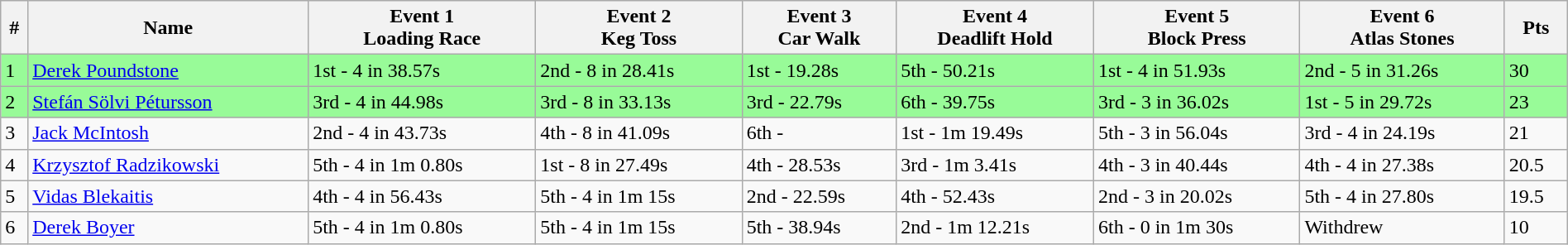<table class="wikitable sortable" style="display: inline-table; width: 100%;">
<tr>
<th>#</th>
<th>Name</th>
<th>Event 1<br>Loading Race</th>
<th>Event 2<br>Keg Toss</th>
<th>Event 3<br>Car Walk</th>
<th>Event 4<br>Deadlift Hold</th>
<th>Event 5<br>Block Press</th>
<th>Event 6<br>Atlas Stones</th>
<th>Pts</th>
</tr>
<tr style="background:palegreen">
<td>1</td>
<td> <a href='#'>Derek Poundstone</a></td>
<td>1st - 4 in 38.57s</td>
<td>2nd - 8 in 28.41s</td>
<td>1st - 19.28s</td>
<td>5th - 50.21s</td>
<td>1st - 4 in 51.93s</td>
<td>2nd - 5 in 31.26s</td>
<td>30</td>
</tr>
<tr style="background:palegreen">
<td>2</td>
<td> <a href='#'>Stefán Sölvi Pétursson</a></td>
<td>3rd - 4 in 44.98s</td>
<td>3rd - 8 in 33.13s</td>
<td>3rd - 22.79s</td>
<td>6th - 39.75s</td>
<td>3rd - 3 in 36.02s</td>
<td>1st - 5 in 29.72s</td>
<td>23</td>
</tr>
<tr>
<td>3</td>
<td> <a href='#'>Jack McIntosh</a></td>
<td>2nd - 4 in 43.73s</td>
<td>4th - 8 in 41.09s</td>
<td>6th - </td>
<td>1st - 1m 19.49s</td>
<td>5th - 3 in 56.04s</td>
<td>3rd - 4 in 24.19s</td>
<td>21</td>
</tr>
<tr>
<td>4</td>
<td> <a href='#'>Krzysztof Radzikowski</a></td>
<td>5th - 4 in 1m 0.80s</td>
<td>1st - 8 in 27.49s</td>
<td>4th - 28.53s</td>
<td>3rd - 1m 3.41s</td>
<td>4th - 3 in 40.44s</td>
<td>4th - 4 in 27.38s</td>
<td>20.5</td>
</tr>
<tr>
<td>5</td>
<td> <a href='#'>Vidas Blekaitis</a></td>
<td>4th - 4 in 56.43s</td>
<td>5th - 4 in 1m 15s</td>
<td>2nd - 22.59s</td>
<td>4th - 52.43s</td>
<td>2nd - 3 in 20.02s</td>
<td>5th - 4 in 27.80s</td>
<td>19.5</td>
</tr>
<tr>
<td>6</td>
<td> <a href='#'>Derek Boyer</a></td>
<td>5th - 4 in 1m 0.80s</td>
<td>5th - 4 in 1m 15s</td>
<td>5th - 38.94s</td>
<td>2nd - 1m 12.21s</td>
<td>6th - 0 in 1m 30s</td>
<td>Withdrew</td>
<td>10</td>
</tr>
</table>
